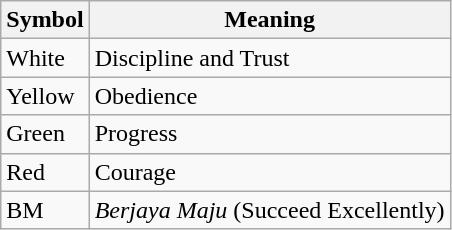<table class="wikitable">
<tr>
<th>Symbol</th>
<th>Meaning</th>
</tr>
<tr>
<td> White</td>
<td>Discipline and Trust</td>
</tr>
<tr>
<td> Yellow</td>
<td>Obedience</td>
</tr>
<tr>
<td> Green</td>
<td>Progress</td>
</tr>
<tr>
<td> Red</td>
<td>Courage</td>
</tr>
<tr>
<td>BM</td>
<td><em>Berjaya Maju</em> (Succeed Excellently) </td>
</tr>
</table>
